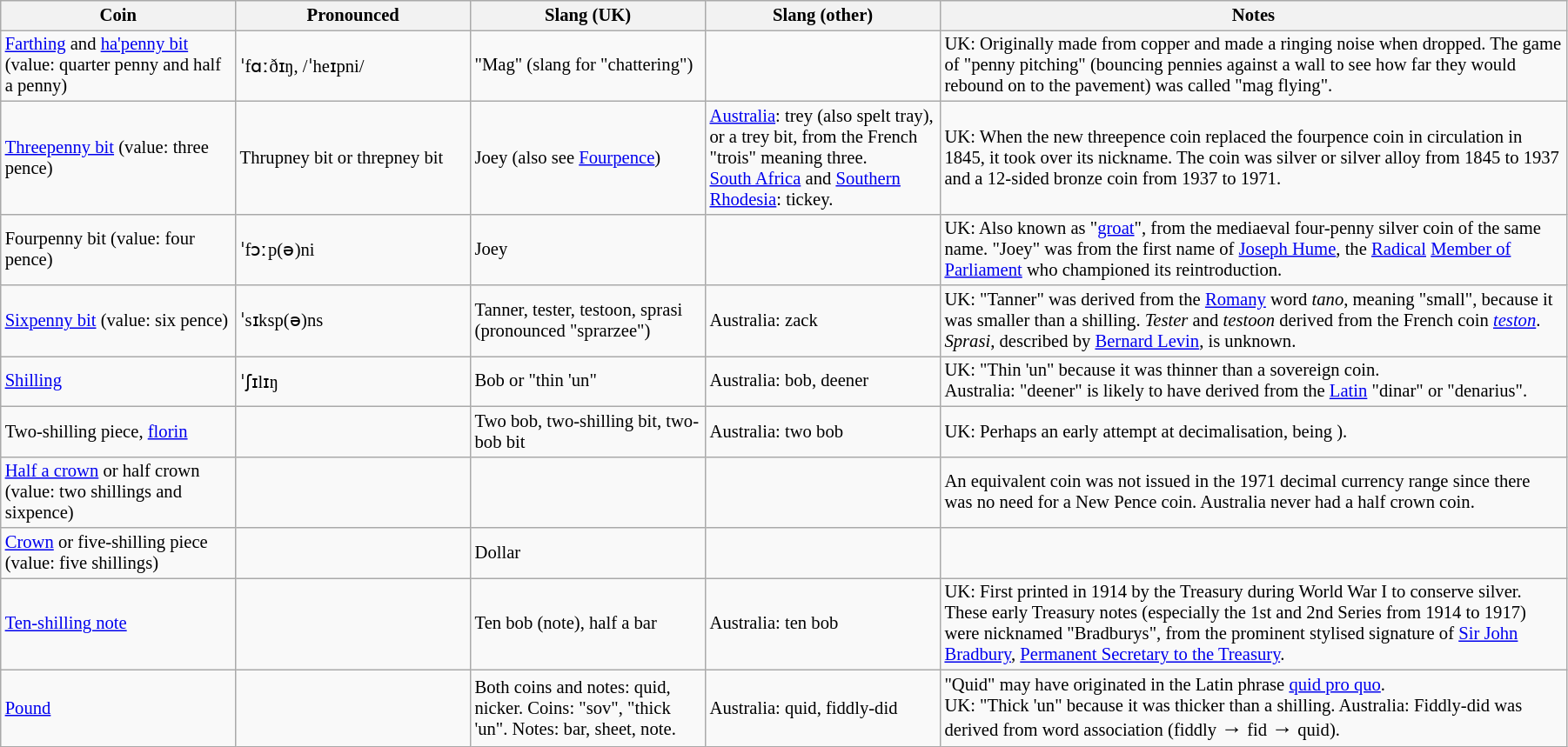<table class="vertical-align-top wikitable" border= "1" style= "width:95%; font-size: 86%">
<tr>
<th scope="col" style= "width: 15%;">Coin</th>
<th scope="col" style= "width: 15%;">Pronounced</th>
<th scope="col" style= "width: 15%;">Slang (UK)</th>
<th scope="col" style= "width: 15%;">Slang (other)</th>
<th scope="col" style= "width: 40%;">Notes</th>
</tr>
<tr>
<td><a href='#'>Farthing</a> and <a href='#'>ha'penny bit</a> (value: quarter penny and half a penny)</td>
<td>ˈfɑːðɪŋ, /ˈheɪpni/</td>
<td>"Mag" (slang for "chattering")</td>
<td></td>
<td>UK: Originally made from copper and made a ringing noise when dropped. The game of "penny pitching" (bouncing pennies against a wall to see how far they would rebound on to the pavement) was called "mag flying".</td>
</tr>
<tr>
<td><a href='#'>Threepenny bit</a> (value: three pence)</td>
<td>Thrupney bit or threpney bit</td>
<td>Joey (also see <a href='#'>Fourpence</a>)</td>
<td><a href='#'>Australia</a>: trey (also spelt tray), or a trey bit, from the French "trois" meaning three.<br><a href='#'>South Africa</a> and <a href='#'>Southern Rhodesia</a>: tickey.</td>
<td>UK:  When the new threepence coin replaced the fourpence coin in circulation in 1845, it took over its nickname. The coin was silver or silver alloy from 1845 to 1937 and a 12-sided bronze coin from 1937 to 1971.</td>
</tr>
<tr>
<td>Fourpenny bit (value: four pence)</td>
<td>ˈfɔːp(ə)ni</td>
<td>Joey</td>
<td></td>
<td>UK:  Also known as "<a href='#'>groat</a>", from the mediaeval four-penny silver coin of the same name. "Joey" was from the first name of <a href='#'>Joseph Hume</a>, the <a href='#'>Radical</a> <a href='#'>Member of Parliament</a> who championed its reintroduction.</td>
</tr>
<tr>
<td><a href='#'>Sixpenny bit</a> (value: six pence)</td>
<td>ˈsɪksp(ə)ns</td>
<td>Tanner, tester, testoon, sprasi (pronounced "sprarzee")</td>
<td>Australia: zack</td>
<td>UK:  "Tanner" was derived from the <a href='#'>Romany</a> word <em>tano</em>, meaning "small", because it was smaller than a shilling. <em>Tester</em> and <em>testoon</em> derived from the French coin <em><a href='#'>teston</a></em>. <em>Sprasi</em>, described by <a href='#'>Bernard Levin</a>, is unknown.</td>
</tr>
<tr>
<td><a href='#'>Shilling</a></td>
<td>ˈʃɪlɪŋ</td>
<td>Bob or "thin 'un"</td>
<td>Australia: bob, deener</td>
<td>UK: "Thin 'un" because it was thinner than a sovereign coin.<br>Australia: "deener" is likely to have derived from the <a href='#'>Latin</a> "dinar" or "denarius".</td>
</tr>
<tr>
<td>Two-shilling piece, <a href='#'>florin</a></td>
<td></td>
<td>Two bob, two-shilling bit, two-bob bit</td>
<td>Australia: two bob</td>
<td>UK:  Perhaps an early attempt at decimalisation, being ).</td>
</tr>
<tr>
<td><a href='#'>Half a crown</a> or half crown (value: two shillings and sixpence)</td>
<td></td>
<td></td>
<td></td>
<td>An equivalent coin was not issued in the 1971 decimal currency range since there was no need for a  New Pence coin. Australia never had a half crown coin.</td>
</tr>
<tr>
<td><a href='#'>Crown</a> or five-shilling piece (value: five shillings)</td>
<td></td>
<td>Dollar</td>
<td></td>
<td></td>
</tr>
<tr>
<td><a href='#'>Ten-shilling note</a></td>
<td></td>
<td>Ten bob (note), half a bar</td>
<td>Australia: ten bob</td>
<td>UK:  First printed in 1914 by the Treasury during World War I to conserve silver. These early Treasury notes (especially the 1st and 2nd Series from 1914 to 1917) were nicknamed "Bradburys", from the prominent stylised signature of <a href='#'>Sir John Bradbury</a>, <a href='#'>Permanent Secretary to the Treasury</a>.</td>
</tr>
<tr>
<td><a href='#'>Pound</a></td>
<td></td>
<td>Both coins and notes: quid, nicker. Coins: "sov", "thick 'un". Notes: bar, sheet, note.</td>
<td>Australia: quid, fiddly-did</td>
<td>"Quid" may have originated in the Latin phrase <a href='#'>quid pro quo</a>.<br>UK:  "Thick 'un" because it was thicker than a shilling.
Australia: Fiddly-did was derived from word association (fiddly <big>→</big> fid <big>→</big> quid).</td>
</tr>
</table>
